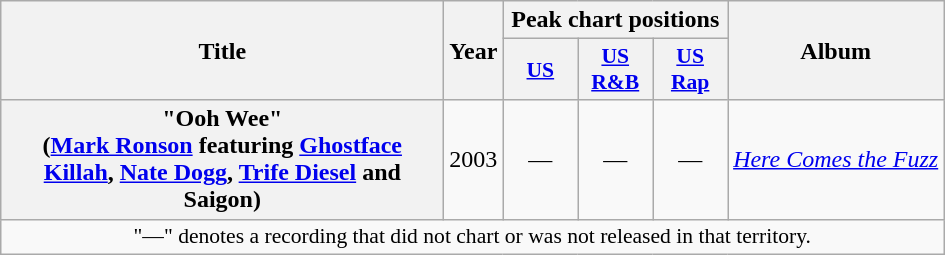<table class="wikitable plainrowheaders" style="text-align:center;">
<tr>
<th scope="col" rowspan="2" style="width:18em;">Title</th>
<th scope="col" rowspan="2">Year</th>
<th scope="col" colspan="3">Peak chart positions</th>
<th scope="col" rowspan="2">Album</th>
</tr>
<tr>
<th scope="col" style="width:3em;font-size:90%;"><a href='#'>US</a><br></th>
<th scope="col" style="width:3em;font-size:90%;"><a href='#'>US R&B</a><br></th>
<th scope="col" style="width:3em;font-size:90%;"><a href='#'>US Rap</a><br></th>
</tr>
<tr>
<th scope="row">"Ooh Wee"<br><span>(<a href='#'>Mark Ronson</a> featuring <a href='#'>Ghostface Killah</a>, <a href='#'>Nate Dogg</a>, <a href='#'>Trife Diesel</a> and Saigon)</span></th>
<td>2003</td>
<td>—</td>
<td>—</td>
<td>—</td>
<td><em><a href='#'>Here Comes the Fuzz</a></em></td>
</tr>
<tr>
<td colspan="13" style="font-size:90%">"—" denotes a recording that did not chart or was not released in that territory.</td>
</tr>
</table>
